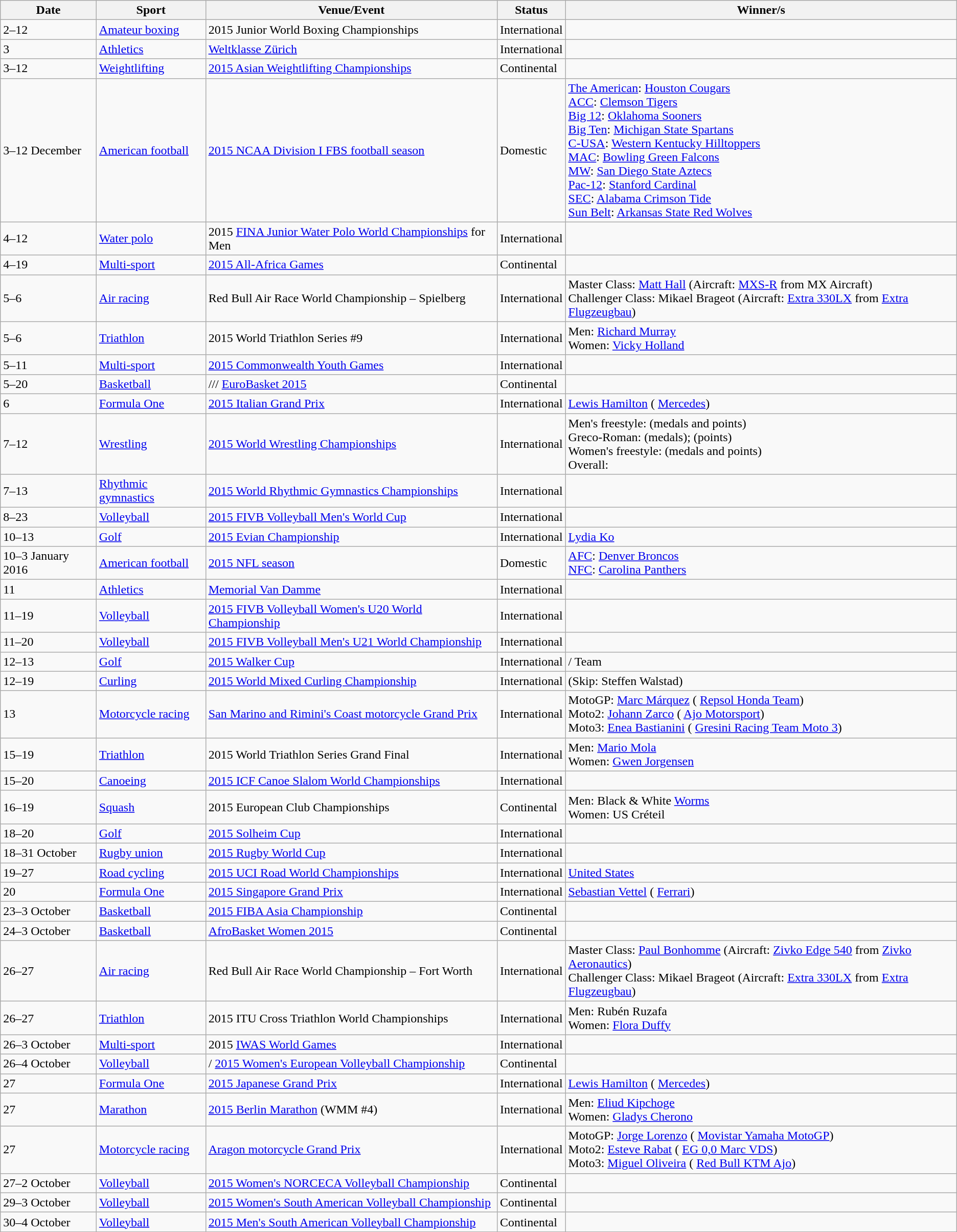<table class="wikitable sortable">
<tr>
<th>Date</th>
<th>Sport</th>
<th>Venue/Event</th>
<th>Status</th>
<th>Winner/s</th>
</tr>
<tr>
<td>2–12</td>
<td><a href='#'>Amateur boxing</a></td>
<td> 2015 Junior World Boxing Championships</td>
<td>International</td>
<td></td>
</tr>
<tr>
<td>3</td>
<td><a href='#'>Athletics</a></td>
<td> <a href='#'>Weltklasse Zürich</a></td>
<td>International</td>
<td></td>
</tr>
<tr>
<td>3–12</td>
<td><a href='#'>Weightlifting</a></td>
<td> <a href='#'>2015 Asian Weightlifting Championships</a></td>
<td>Continental</td>
<td></td>
</tr>
<tr>
<td>3–12 December</td>
<td><a href='#'>American football</a></td>
<td> <a href='#'>2015 NCAA Division I FBS football season</a></td>
<td>Domestic</td>
<td><a href='#'>The American</a>:  <a href='#'>Houston Cougars</a><br><a href='#'>ACC</a>:  <a href='#'>Clemson Tigers</a><br><a href='#'>Big 12</a>:  <a href='#'>Oklahoma Sooners</a><br><a href='#'>Big Ten</a>:  <a href='#'>Michigan State Spartans</a><br><a href='#'>C-USA</a>:  <a href='#'>Western Kentucky Hilltoppers</a><br><a href='#'>MAC</a>:  <a href='#'>Bowling Green Falcons</a><br><a href='#'>MW</a>:  <a href='#'>San Diego State Aztecs</a><br><a href='#'>Pac-12</a>:  <a href='#'>Stanford Cardinal</a><br><a href='#'>SEC</a>:  <a href='#'>Alabama Crimson Tide</a><br><a href='#'>Sun Belt</a>:  <a href='#'>Arkansas State Red Wolves</a></td>
</tr>
<tr>
<td>4–12</td>
<td><a href='#'>Water polo</a></td>
<td> 2015 <a href='#'>FINA Junior Water Polo World Championships</a> for Men</td>
<td>International</td>
<td></td>
</tr>
<tr>
<td>4–19</td>
<td><a href='#'>Multi-sport</a></td>
<td> <a href='#'>2015 All-Africa Games</a></td>
<td>Continental</td>
<td></td>
</tr>
<tr>
<td>5–6</td>
<td><a href='#'>Air racing</a></td>
<td> Red Bull Air Race World Championship – Spielberg</td>
<td>International</td>
<td>Master Class:  <a href='#'>Matt Hall</a> (Aircraft: <a href='#'>MXS-R</a> from  MX Aircraft)<br>Challenger Class:  Mikael Brageot (Aircraft: <a href='#'>Extra 330LX</a> from  <a href='#'>Extra Flugzeugbau</a>)</td>
</tr>
<tr>
<td>5–6</td>
<td><a href='#'>Triathlon</a></td>
<td> 2015 World Triathlon Series #9</td>
<td>International</td>
<td>Men:  <a href='#'>Richard Murray</a><br>Women:  <a href='#'>Vicky Holland</a></td>
</tr>
<tr>
<td>5–11</td>
<td><a href='#'>Multi-sport</a></td>
<td> <a href='#'>2015 Commonwealth Youth Games</a></td>
<td>International</td>
<td></td>
</tr>
<tr>
<td>5–20</td>
<td><a href='#'>Basketball</a></td>
<td>/// <a href='#'>EuroBasket 2015</a></td>
<td>Continental</td>
<td></td>
</tr>
<tr>
<td>6</td>
<td><a href='#'>Formula One</a></td>
<td> <a href='#'>2015 Italian Grand Prix</a></td>
<td>International</td>
<td> <a href='#'>Lewis Hamilton</a> ( <a href='#'>Mercedes</a>)</td>
</tr>
<tr>
<td>7–12</td>
<td><a href='#'>Wrestling</a></td>
<td> <a href='#'>2015 World Wrestling Championships</a></td>
<td>International</td>
<td>Men's freestyle:  (medals and points)<br>Greco-Roman:  (medals);  (points)<br>Women's freestyle:  (medals and points)<br>Overall: </td>
</tr>
<tr>
<td>7–13</td>
<td><a href='#'>Rhythmic gymnastics</a></td>
<td> <a href='#'>2015 World Rhythmic Gymnastics Championships</a></td>
<td>International</td>
<td></td>
</tr>
<tr>
<td>8–23</td>
<td><a href='#'>Volleyball</a></td>
<td> <a href='#'>2015 FIVB Volleyball Men's World Cup</a></td>
<td>International</td>
<td></td>
</tr>
<tr>
<td>10–13</td>
<td><a href='#'>Golf</a></td>
<td> <a href='#'>2015 Evian Championship</a></td>
<td>International</td>
<td> <a href='#'>Lydia Ko</a></td>
</tr>
<tr>
<td>10–3 January 2016</td>
<td><a href='#'>American football</a></td>
<td> <a href='#'>2015 NFL season</a></td>
<td>Domestic</td>
<td><a href='#'>AFC</a>:  <a href='#'>Denver Broncos</a><br><a href='#'>NFC</a>:  <a href='#'>Carolina Panthers</a></td>
</tr>
<tr>
<td>11</td>
<td><a href='#'>Athletics</a></td>
<td> <a href='#'>Memorial Van Damme</a></td>
<td>International</td>
<td></td>
</tr>
<tr>
<td>11–19</td>
<td><a href='#'>Volleyball</a></td>
<td> <a href='#'>2015 FIVB Volleyball Women's U20 World Championship</a></td>
<td>International</td>
<td></td>
</tr>
<tr>
<td>11–20</td>
<td><a href='#'>Volleyball</a></td>
<td> <a href='#'>2015 FIVB Volleyball Men's U21 World Championship</a></td>
<td>International</td>
<td></td>
</tr>
<tr>
<td>12–13</td>
<td><a href='#'>Golf</a></td>
<td> <a href='#'>2015 Walker Cup</a></td>
<td>International</td>
<td>/ Team</td>
</tr>
<tr>
<td>12–19</td>
<td><a href='#'>Curling</a></td>
<td> <a href='#'>2015 World Mixed Curling Championship</a></td>
<td>International</td>
<td> (Skip: Steffen Walstad)</td>
</tr>
<tr>
<td>13</td>
<td><a href='#'>Motorcycle racing</a></td>
<td> <a href='#'>San Marino and Rimini's Coast motorcycle Grand Prix</a></td>
<td>International</td>
<td>MotoGP:  <a href='#'>Marc Márquez</a> ( <a href='#'>Repsol Honda Team</a>)<br>Moto2:  <a href='#'>Johann Zarco</a> ( <a href='#'>Ajo Motorsport</a>)<br>Moto3:  <a href='#'>Enea Bastianini</a> ( <a href='#'>Gresini Racing Team Moto 3</a>)</td>
</tr>
<tr>
<td>15–19</td>
<td><a href='#'>Triathlon</a></td>
<td> 2015 World Triathlon Series Grand Final</td>
<td>International</td>
<td>Men:  <a href='#'>Mario Mola</a><br>Women:  <a href='#'>Gwen Jorgensen</a></td>
</tr>
<tr>
<td>15–20</td>
<td><a href='#'>Canoeing</a></td>
<td> <a href='#'>2015 ICF Canoe Slalom World Championships</a></td>
<td>International</td>
<td></td>
</tr>
<tr>
<td>16–19</td>
<td><a href='#'>Squash</a></td>
<td> 2015 European Club Championships</td>
<td>Continental</td>
<td>Men:  Black & White <a href='#'>Worms</a><br>Women:  US Créteil</td>
</tr>
<tr>
<td>18–20</td>
<td><a href='#'>Golf</a></td>
<td> <a href='#'>2015 Solheim Cup</a></td>
<td>International</td>
<td></td>
</tr>
<tr>
<td>18–31 October</td>
<td><a href='#'>Rugby union</a></td>
<td> <a href='#'>2015 Rugby World Cup</a></td>
<td>International</td>
<td></td>
</tr>
<tr>
<td>19–27</td>
<td><a href='#'>Road cycling</a></td>
<td> <a href='#'>2015 UCI Road World Championships</a></td>
<td>International</td>
<td> <a href='#'>United States</a></td>
</tr>
<tr>
<td>20</td>
<td><a href='#'>Formula One</a></td>
<td> <a href='#'>2015 Singapore Grand Prix</a></td>
<td>International</td>
<td> <a href='#'>Sebastian Vettel</a> ( <a href='#'>Ferrari</a>)</td>
</tr>
<tr>
<td>23–3 October</td>
<td><a href='#'>Basketball</a></td>
<td> <a href='#'>2015 FIBA Asia Championship</a></td>
<td>Continental</td>
<td></td>
</tr>
<tr>
<td>24–3 October</td>
<td><a href='#'>Basketball</a></td>
<td> <a href='#'>AfroBasket Women 2015</a></td>
<td>Continental</td>
<td></td>
</tr>
<tr>
<td>26–27</td>
<td><a href='#'>Air racing</a></td>
<td> Red Bull Air Race World Championship – Fort Worth</td>
<td>International</td>
<td>Master Class:  <a href='#'>Paul Bonhomme</a> (Aircraft: <a href='#'>Zivko Edge 540</a> from  <a href='#'>Zivko Aeronautics</a>)<br>Challenger Class:  Mikael Brageot (Aircraft: <a href='#'>Extra 330LX</a> from  <a href='#'>Extra Flugzeugbau</a>)</td>
</tr>
<tr>
<td>26–27</td>
<td><a href='#'>Triathlon</a></td>
<td> 2015 ITU Cross Triathlon World Championships</td>
<td>International</td>
<td>Men:  Rubén Ruzafa<br>Women:  <a href='#'>Flora Duffy</a></td>
</tr>
<tr>
<td>26–3 October</td>
<td><a href='#'>Multi-sport</a></td>
<td>  2015 <a href='#'>IWAS World Games</a></td>
<td>International</td>
<td></td>
</tr>
<tr>
<td>26–4 October</td>
<td><a href='#'>Volleyball</a></td>
<td>/ <a href='#'>2015 Women's European Volleyball Championship</a></td>
<td>Continental</td>
<td></td>
</tr>
<tr>
<td>27</td>
<td><a href='#'>Formula One</a></td>
<td> <a href='#'>2015 Japanese Grand Prix</a></td>
<td>International</td>
<td> <a href='#'>Lewis Hamilton</a> ( <a href='#'>Mercedes</a>)</td>
</tr>
<tr>
<td>27</td>
<td><a href='#'>Marathon</a></td>
<td> <a href='#'>2015 Berlin Marathon</a> (WMM #4)</td>
<td>International</td>
<td>Men:  <a href='#'>Eliud Kipchoge</a><br>Women:  <a href='#'>Gladys Cherono</a></td>
</tr>
<tr>
<td>27</td>
<td><a href='#'>Motorcycle racing</a></td>
<td> <a href='#'>Aragon motorcycle Grand Prix</a></td>
<td>International</td>
<td>MotoGP:  <a href='#'>Jorge Lorenzo</a> ( <a href='#'>Movistar Yamaha MotoGP</a>)<br>Moto2:  <a href='#'>Esteve Rabat</a> ( <a href='#'>EG 0,0 Marc VDS</a>)<br>Moto3:  <a href='#'>Miguel Oliveira</a> ( <a href='#'>Red Bull KTM Ajo</a>)</td>
</tr>
<tr>
<td>27–2 October</td>
<td><a href='#'>Volleyball</a></td>
<td> <a href='#'>2015 Women's NORCECA Volleyball Championship</a></td>
<td>Continental</td>
<td></td>
</tr>
<tr>
<td>29–3 October</td>
<td><a href='#'>Volleyball</a></td>
<td> <a href='#'>2015 Women's South American Volleyball Championship</a></td>
<td>Continental</td>
<td></td>
</tr>
<tr>
<td>30–4 October</td>
<td><a href='#'>Volleyball</a></td>
<td> <a href='#'>2015 Men's South American Volleyball Championship</a></td>
<td>Continental</td>
<td></td>
</tr>
</table>
